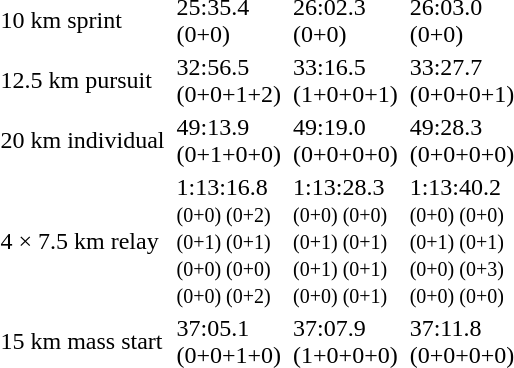<table>
<tr>
<td>10 km sprint<br></td>
<td></td>
<td>25:35.4<br>(0+0)</td>
<td></td>
<td>26:02.3<br>(0+0)</td>
<td></td>
<td>26:03.0<br>(0+0)</td>
</tr>
<tr>
<td>12.5 km pursuit<br></td>
<td></td>
<td>32:56.5<br>(0+0+1+2)</td>
<td></td>
<td>33:16.5<br>(1+0+0+1)</td>
<td></td>
<td>33:27.7<br>(0+0+0+1)</td>
</tr>
<tr>
<td>20 km individual<br></td>
<td></td>
<td>49:13.9<br>(0+1+0+0)</td>
<td></td>
<td>49:19.0<br>(0+0+0+0)</td>
<td></td>
<td>49:28.3<br>(0+0+0+0)</td>
</tr>
<tr>
<td>4 × 7.5 km relay<br></td>
<td></td>
<td>1:13:16.8<br><small>(0+0) (0+2)<br>(0+1) (0+1)<br>(0+0) (0+0)<br>(0+0) (0+2)</small></td>
<td></td>
<td>1:13:28.3<br><small>(0+0) (0+0)<br>(0+1) (0+1)<br>(0+1) (0+1)<br>(0+0) (0+1)</small></td>
<td></td>
<td>1:13:40.2<br><small>(0+0) (0+0)<br>(0+1) (0+1)<br>(0+0) (0+3)<br>(0+0) (0+0)</small></td>
</tr>
<tr>
<td>15 km mass start<br></td>
<td></td>
<td>37:05.1<br>(0+0+1+0)</td>
<td></td>
<td>37:07.9<br>(1+0+0+0)</td>
<td></td>
<td>37:11.8<br>(0+0+0+0)</td>
</tr>
</table>
